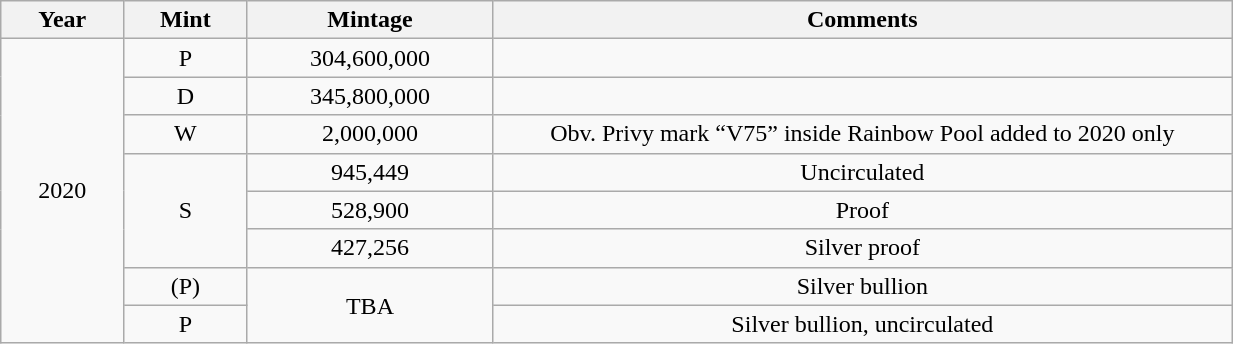<table class="wikitable sortable" style="min-width:65%; text-align:center;">
<tr>
<th width="10%">Year</th>
<th width="10%">Mint</th>
<th width="20%">Mintage</th>
<th width="60%">Comments</th>
</tr>
<tr>
<td rowspan="8">2020</td>
<td>P</td>
<td>304,600,000</td>
<td></td>
</tr>
<tr>
<td>D</td>
<td>345,800,000</td>
<td></td>
</tr>
<tr>
<td>W</td>
<td>2,000,000</td>
<td>Obv. Privy mark “V75” inside Rainbow Pool added to 2020 only</td>
</tr>
<tr>
<td rowspan="3">S</td>
<td>945,449</td>
<td>Uncirculated</td>
</tr>
<tr>
<td>528,900</td>
<td>Proof</td>
</tr>
<tr>
<td>427,256</td>
<td>Silver proof</td>
</tr>
<tr>
<td>(P)</td>
<td rowspan="2">TBA</td>
<td>Silver bullion</td>
</tr>
<tr>
<td>P</td>
<td>Silver bullion, uncirculated</td>
</tr>
</table>
